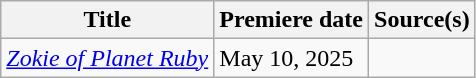<table class="wikitable sortable">
<tr>
<th>Title</th>
<th>Premiere date</th>
<th>Source(s)</th>
</tr>
<tr>
<td><em><a href='#'>Zokie of Planet Ruby</a></em></td>
<td>May 10, 2025</td>
<td></td>
</tr>
</table>
